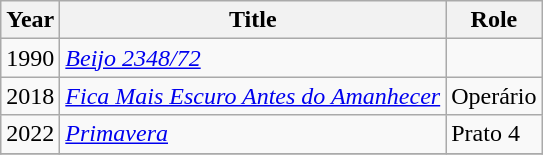<table class="wikitable">
<tr>
<th>Year</th>
<th>Title</th>
<th>Role</th>
</tr>
<tr>
<td>1990</td>
<td><em><a href='#'>Beijo 2348/72</a></em></td>
<td></td>
</tr>
<tr>
<td>2018</td>
<td><em><a href='#'>Fica Mais Escuro Antes do Amanhecer</a></em></td>
<td>Operário</td>
</tr>
<tr>
<td>2022</td>
<td><em><a href='#'>Primavera</a></em></td>
<td>Prato 4</td>
</tr>
<tr>
</tr>
</table>
